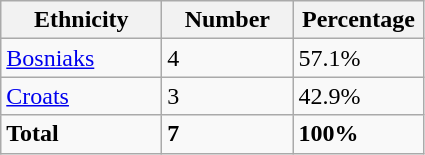<table class="wikitable">
<tr>
<th width="100px">Ethnicity</th>
<th width="80px">Number</th>
<th width="80px">Percentage</th>
</tr>
<tr>
<td><a href='#'>Bosniaks</a></td>
<td>4</td>
<td>57.1%</td>
</tr>
<tr>
<td><a href='#'>Croats</a></td>
<td>3</td>
<td>42.9%</td>
</tr>
<tr>
<td><strong>Total</strong></td>
<td><strong>7</strong></td>
<td><strong>100%</strong></td>
</tr>
</table>
